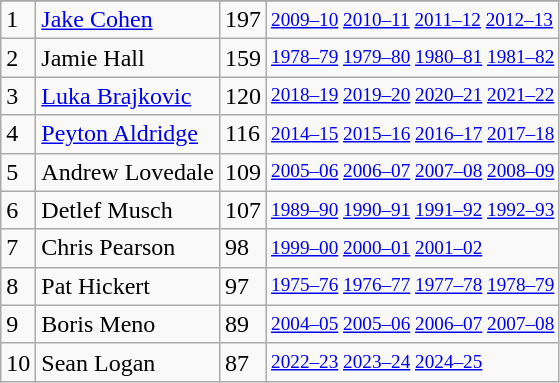<table class="wikitable">
<tr>
</tr>
<tr>
<td>1</td>
<td><a href='#'>Jake Cohen</a></td>
<td>197</td>
<td style="font-size:80%;"><a href='#'>2009–10</a> <a href='#'>2010–11</a> <a href='#'>2011–12</a> <a href='#'>2012–13</a></td>
</tr>
<tr>
<td>2</td>
<td>Jamie Hall</td>
<td>159</td>
<td style="font-size:80%;"><a href='#'>1978–79</a> <a href='#'>1979–80</a> <a href='#'>1980–81</a> <a href='#'>1981–82</a></td>
</tr>
<tr>
<td>3</td>
<td><a href='#'>Luka Brajkovic</a></td>
<td>120</td>
<td style="font-size:80%;"><a href='#'>2018–19</a> <a href='#'>2019–20</a> <a href='#'>2020–21</a> <a href='#'>2021–22</a></td>
</tr>
<tr>
<td>4</td>
<td><a href='#'>Peyton Aldridge</a></td>
<td>116</td>
<td style="font-size:80%;"><a href='#'>2014–15</a> <a href='#'>2015–16</a> <a href='#'>2016–17</a> <a href='#'>2017–18</a></td>
</tr>
<tr>
<td>5</td>
<td>Andrew Lovedale</td>
<td>109</td>
<td style="font-size:80%;"><a href='#'>2005–06</a> <a href='#'>2006–07</a> <a href='#'>2007–08</a> <a href='#'>2008–09</a></td>
</tr>
<tr>
<td>6</td>
<td>Detlef Musch</td>
<td>107</td>
<td style="font-size:80%;"><a href='#'>1989–90</a> <a href='#'>1990–91</a> <a href='#'>1991–92</a> <a href='#'>1992–93</a></td>
</tr>
<tr>
<td>7</td>
<td>Chris Pearson</td>
<td>98</td>
<td style="font-size:80%;"><a href='#'>1999–00</a> <a href='#'>2000–01</a> <a href='#'>2001–02</a></td>
</tr>
<tr>
<td>8</td>
<td>Pat Hickert</td>
<td>97</td>
<td style="font-size:80%;"><a href='#'>1975–76</a> <a href='#'>1976–77</a> <a href='#'>1977–78</a> <a href='#'>1978–79</a></td>
</tr>
<tr>
<td>9</td>
<td>Boris Meno</td>
<td>89</td>
<td style="font-size:80%;"><a href='#'>2004–05</a> <a href='#'>2005–06</a> <a href='#'>2006–07</a> <a href='#'>2007–08</a></td>
</tr>
<tr>
<td>10</td>
<td>Sean Logan</td>
<td>87</td>
<td style="font-size:80%;"><a href='#'>2022–23</a> <a href='#'>2023–24</a> <a href='#'>2024–25</a></td>
</tr>
</table>
